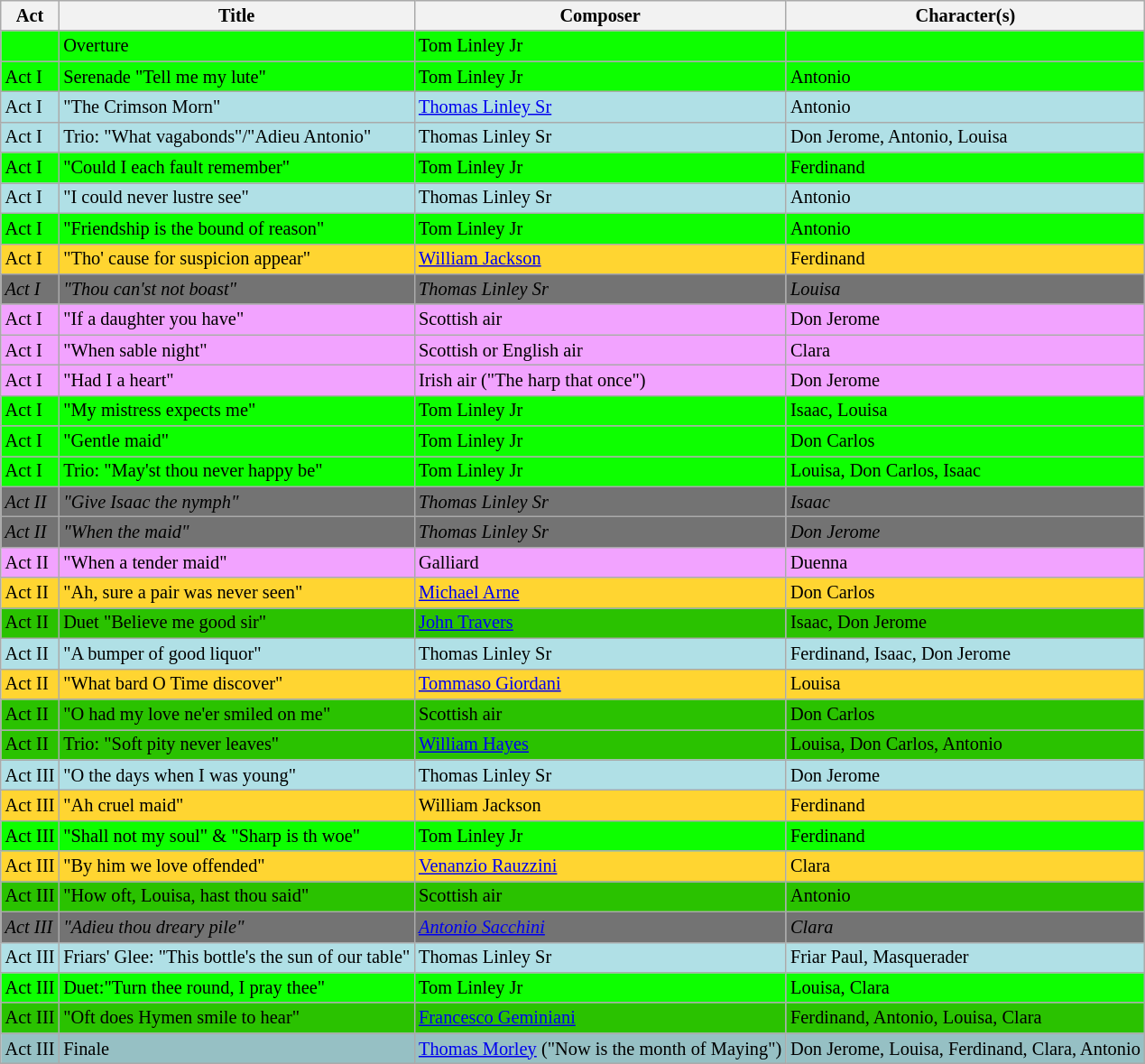<table class="wikitable sortable" style="font-size:85%;">
<tr>
<th>Act</th>
<th>Title</th>
<th>Composer</th>
<th>Character(s)</th>
</tr>
<tr>
<td style="background:#0DFF00;"></td>
<td style="background:#0DFF00;">Overture</td>
<td style="background:#0DFF00;">Tom Linley Jr</td>
<td style="background:#0DFF00;"></td>
</tr>
<tr>
<td style="background:#0DFF00;">Act I</td>
<td style="background:#0DFF00;">Serenade "Tell me my lute"</td>
<td style="background:#0DFF00;">Tom Linley Jr</td>
<td style="background:#0DFF00;">Antonio</td>
</tr>
<tr>
<td style="background:#B0E0E6">Act I</td>
<td style="background:#B0E0E6">"The Crimson Morn"</td>
<td style="background:#B0E0E6"><a href='#'>Thomas Linley Sr</a></td>
<td style="background:#B0E0E6">Antonio</td>
</tr>
<tr>
<td style="background:#B0E0E6">Act I</td>
<td style="background:#B0E0E6">Trio: "What vagabonds"/"Adieu Antonio"</td>
<td style="background:#B0E0E6">Thomas Linley Sr</td>
<td style="background:#B0E0E6">Don Jerome, Antonio, Louisa</td>
</tr>
<tr>
<td style="background:#0DFF00;">Act I</td>
<td style="background:#0DFF00;">"Could I each fault remember"</td>
<td style="background:#0DFF00;">Tom Linley Jr</td>
<td style="background:#0DFF00;">Ferdinand</td>
</tr>
<tr>
<td style="background:#B0E0E6">Act I</td>
<td style="background:#B0E0E6">"I could never lustre see"</td>
<td style="background:#B0E0E6">Thomas Linley Sr</td>
<td style="background:#B0E0E6">Antonio</td>
</tr>
<tr>
<td style="background:#0DFF00;">Act I</td>
<td style="background:#0DFF00;">"Friendship is the bound of reason"</td>
<td style="background:#0DFF00;">Tom Linley Jr</td>
<td style="background:#0DFF00;">Antonio</td>
</tr>
<tr>
<td style="background:#FFD531;">Act I</td>
<td style="background:#FFD531;">"Tho' cause for suspicion appear"</td>
<td style="background:#FFD531;"><a href='#'>William Jackson</a></td>
<td style="background:#FFD531;">Ferdinand</td>
</tr>
<tr>
<td style="background:#737373;"><em>Act I</em></td>
<td style="background:#737373;"><em>"Thou can'st not boast"</em></td>
<td style="background:#737373;"><em>Thomas Linley Sr</em></td>
<td style="background:#737373;"><em>Louisa</em></td>
</tr>
<tr>
<td style="background:#F2A3FF">Act I</td>
<td style="background:#F2A3FF">"If a daughter you have"</td>
<td style="background:#F2A3FF">Scottish air</td>
<td style="background:#F2A3FF">Don Jerome</td>
</tr>
<tr>
<td style="background:#F2A3FF">Act I</td>
<td style="background:#F2A3FF">"When sable night"</td>
<td style="background:#F2A3FF">Scottish or English air</td>
<td style="background:#F2A3FF">Clara</td>
</tr>
<tr>
<td style="background:#F2A3FF">Act I</td>
<td style="background:#F2A3FF">"Had I a heart"</td>
<td style="background:#F2A3FF">Irish air ("The harp that once")</td>
<td style="background:#F2A3FF">Don Jerome</td>
</tr>
<tr>
<td style="background:#0DFF00;">Act I</td>
<td style="background:#0DFF00;">"My mistress expects me"</td>
<td style="background:#0DFF00;">Tom Linley Jr</td>
<td style="background:#0DFF00;">Isaac, Louisa</td>
</tr>
<tr>
<td style="background:#0DFF00;">Act I</td>
<td style="background:#0DFF00;">"Gentle maid"</td>
<td style="background:#0DFF00;">Tom Linley Jr</td>
<td style="background:#0DFF00;">Don Carlos</td>
</tr>
<tr>
<td style="background:#0DFF00;">Act I</td>
<td style="background:#0DFF00;">Trio: "May'st thou never happy be"</td>
<td style="background:#0DFF00;">Tom Linley Jr</td>
<td style="background:#0DFF00;">Louisa, Don Carlos, Isaac</td>
</tr>
<tr>
<td style="background:#737373;"><em>Act II</em></td>
<td style="background:#737373;"><em>"Give Isaac the nymph"</em></td>
<td style="background:#737373;"><em>Thomas Linley Sr</em></td>
<td style="background:#737373;"><em>Isaac</em></td>
</tr>
<tr>
<td style="background:#737373;"><em>Act II</em></td>
<td style="background:#737373;"><em>"When the maid"</em></td>
<td style="background:#737373;"><em>Thomas Linley Sr</em></td>
<td style="background:#737373;"><em>Don Jerome</em></td>
</tr>
<tr>
<td style="background:#F2A3FF">Act II</td>
<td style="background:#F2A3FF">"When a tender maid"</td>
<td style="background:#F2A3FF">Galliard</td>
<td style="background:#F2A3FF">Duenna</td>
</tr>
<tr>
<td style="background:#FFD531;">Act II</td>
<td style="background:#FFD531;">"Ah, sure a pair was never seen"</td>
<td style="background:#FFD531;"><a href='#'>Michael Arne</a></td>
<td style="background:#FFD531;">Don Carlos</td>
</tr>
<tr>
<td style="background:#2AC200;">Act II</td>
<td style="background:#2AC200;">Duet "Believe me good sir"</td>
<td style="background:#2AC200;"><a href='#'>John Travers</a></td>
<td style="background:#2AC200;">Isaac, Don Jerome</td>
</tr>
<tr>
<td style="background:#B0E0E6">Act II</td>
<td style="background:#B0E0E6">"A bumper of good liquor"</td>
<td style="background:#B0E0E6">Thomas Linley Sr</td>
<td style="background:#B0E0E6">Ferdinand, Isaac, Don Jerome</td>
</tr>
<tr>
<td style="background:#FFD531;">Act II</td>
<td style="background:#FFD531;">"What bard O Time discover"</td>
<td style="background:#FFD531;"><a href='#'>Tommaso Giordani</a></td>
<td style="background:#FFD531;">Louisa</td>
</tr>
<tr>
<td style="background:#2AC200;">Act II</td>
<td style="background:#2AC200;">"O had my love ne'er smiled on me"</td>
<td style="background:#2AC200;">Scottish air</td>
<td style="background:#2AC200;">Don Carlos</td>
</tr>
<tr>
<td style="background:#2AC200;">Act II</td>
<td style="background:#2AC200;">Trio: "Soft pity never leaves"</td>
<td style="background:#2AC200;"><a href='#'>William Hayes</a></td>
<td style="background:#2AC200;">Louisa, Don Carlos, Antonio</td>
</tr>
<tr>
<td style="background:#B0E0E6">Act III</td>
<td style="background:#B0E0E6">"O the days when I was young"</td>
<td style="background:#B0E0E6">Thomas Linley Sr</td>
<td style="background:#B0E0E6">Don Jerome</td>
</tr>
<tr>
<td style="background:#FFD531;">Act III</td>
<td style="background:#FFD531;">"Ah cruel maid"</td>
<td style="background:#FFD531;">William Jackson</td>
<td style="background:#FFD531;">Ferdinand</td>
</tr>
<tr>
<td style="background:#0DFF00;">Act III</td>
<td style="background:#0DFF00;">"Shall not my soul" & "Sharp is th woe"</td>
<td style="background:#0DFF00;">Tom Linley Jr</td>
<td style="background:#0DFF00;">Ferdinand</td>
</tr>
<tr>
<td style="background:#FFD531;">Act III</td>
<td style="background:#FFD531;">"By him we love offended"</td>
<td style="background:#FFD531;"><a href='#'>Venanzio Rauzzini</a></td>
<td style="background:#FFD531;">Clara</td>
</tr>
<tr>
<td style="background:#2AC200;">Act III</td>
<td style="background:#2AC200;">"How oft, Louisa, hast thou said"</td>
<td style="background:#2AC200;">Scottish air</td>
<td style="background:#2AC200;">Antonio</td>
</tr>
<tr>
<td style="background:#737373;"><em>Act III</em></td>
<td style="background:#737373;"><em>"Adieu thou dreary pile"</em></td>
<td style="background:#737373;"><em><a href='#'>Antonio Sacchini</a></em></td>
<td style="background:#737373;"><em>Clara</em></td>
</tr>
<tr>
<td style="background:#B0E0E6">Act III</td>
<td style="background:#B0E0E6">Friars' Glee: "This bottle's the sun of our table"</td>
<td style="background:#B0E0E6">Thomas Linley Sr</td>
<td style="background:#B0E0E6">Friar Paul, Masquerader</td>
</tr>
<tr>
<td style="background:#0DFF00;">Act III</td>
<td style="background:#0DFF00;">Duet:"Turn thee round, I pray thee"</td>
<td style="background:#0DFF00;">Tom Linley Jr</td>
<td style="background:#0DFF00;">Louisa, Clara</td>
</tr>
<tr>
<td style="background:#2AC200;">Act III</td>
<td style="background:#2AC200;">"Oft does Hymen smile to hear"</td>
<td style="background:#2AC200;"><a href='#'>Francesco Geminiani</a></td>
<td style="background:#2AC200;">Ferdinand, Antonio, Louisa, Clara</td>
</tr>
<tr>
<td style="background:#96C0C4;">Act III</td>
<td style="background:#96C0C4;">Finale</td>
<td style="background:#96C0C4;"><a href='#'>Thomas Morley</a> ("Now is the month of Maying")</td>
<td style="background:#96C0C4;">Don Jerome, Louisa, Ferdinand, Clara, Antonio</td>
</tr>
</table>
